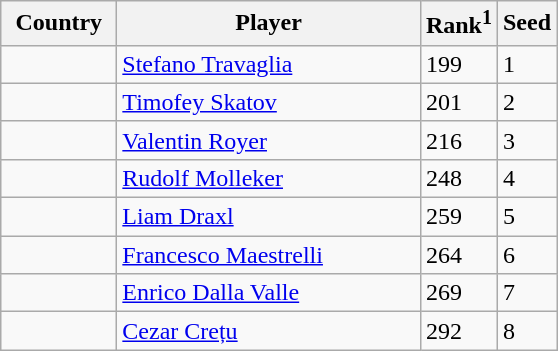<table class="sortable wikitable">
<tr>
<th width="70">Country</th>
<th width="195">Player</th>
<th>Rank<sup>1</sup></th>
<th>Seed</th>
</tr>
<tr>
<td></td>
<td><a href='#'>Stefano Travaglia</a></td>
<td>199</td>
<td>1</td>
</tr>
<tr>
<td></td>
<td><a href='#'>Timofey Skatov</a></td>
<td>201</td>
<td>2</td>
</tr>
<tr>
<td></td>
<td><a href='#'>Valentin Royer</a></td>
<td>216</td>
<td>3</td>
</tr>
<tr>
<td></td>
<td><a href='#'>Rudolf Molleker</a></td>
<td>248</td>
<td>4</td>
</tr>
<tr>
<td></td>
<td><a href='#'>Liam Draxl</a></td>
<td>259</td>
<td>5</td>
</tr>
<tr>
<td></td>
<td><a href='#'>Francesco Maestrelli</a></td>
<td>264</td>
<td>6</td>
</tr>
<tr>
<td></td>
<td><a href='#'>Enrico Dalla Valle</a></td>
<td>269</td>
<td>7</td>
</tr>
<tr>
<td></td>
<td><a href='#'>Cezar Crețu</a></td>
<td>292</td>
<td>8</td>
</tr>
</table>
